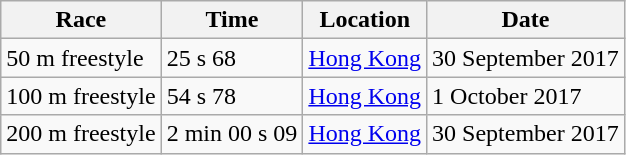<table class="wikitable">
<tr>
<th>Race</th>
<th>Time</th>
<th>Location</th>
<th>Date</th>
</tr>
<tr>
<td>50 m freestyle</td>
<td>25 s 68</td>
<td><a href='#'>Hong Kong</a></td>
<td>30 September 2017</td>
</tr>
<tr>
<td>100 m freestyle</td>
<td>54 s 78</td>
<td><a href='#'>Hong Kong</a></td>
<td>1 October 2017</td>
</tr>
<tr>
<td>200 m freestyle</td>
<td>2 min 00 s 09</td>
<td><a href='#'>Hong Kong</a></td>
<td>30 September 2017</td>
</tr>
</table>
